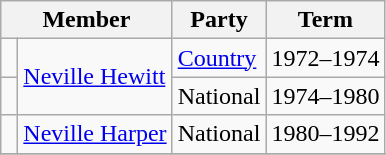<table class="wikitable">
<tr>
<th colspan="2">Member</th>
<th>Party</th>
<th>Term</th>
</tr>
<tr>
<td> </td>
<td rowspan="2"><a href='#'>Neville Hewitt</a></td>
<td><a href='#'>Country</a></td>
<td>1972–1974</td>
</tr>
<tr>
<td> </td>
<td>National</td>
<td>1974–1980</td>
</tr>
<tr>
<td> </td>
<td><a href='#'>Neville Harper</a></td>
<td>National</td>
<td>1980–1992</td>
</tr>
<tr>
</tr>
</table>
